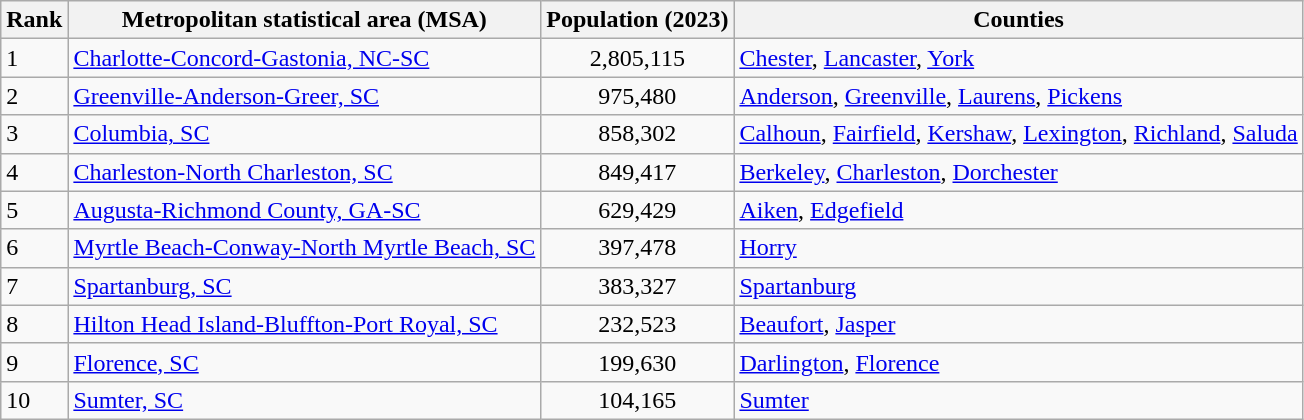<table class="wikitable">
<tr>
<th>Rank</th>
<th>Metropolitan statistical area (MSA)</th>
<th>Population (2023)</th>
<th>Counties</th>
</tr>
<tr>
<td>1</td>
<td><a href='#'>Charlotte-Concord-Gastonia, NC-SC</a></td>
<td align="center">2,805,115</td>
<td><a href='#'>Chester</a>, <a href='#'>Lancaster</a>, <a href='#'>York</a></td>
</tr>
<tr>
<td>2</td>
<td><a href='#'>Greenville-Anderson-Greer, SC</a></td>
<td align="center">975,480</td>
<td><a href='#'>Anderson</a>, <a href='#'>Greenville</a>, <a href='#'>Laurens</a>, <a href='#'>Pickens</a></td>
</tr>
<tr>
<td>3</td>
<td><a href='#'>Columbia, SC</a></td>
<td align="center">858,302</td>
<td><a href='#'>Calhoun</a>, <a href='#'>Fairfield</a>, <a href='#'>Kershaw</a>, <a href='#'>Lexington</a>, <a href='#'>Richland</a>, <a href='#'>Saluda</a></td>
</tr>
<tr>
<td>4</td>
<td><a href='#'>Charleston-North Charleston, SC</a></td>
<td align="center">849,417</td>
<td><a href='#'>Berkeley</a>, <a href='#'>Charleston</a>, <a href='#'>Dorchester</a></td>
</tr>
<tr>
<td>5</td>
<td><a href='#'>Augusta-Richmond County, GA-SC</a></td>
<td align="center">629,429</td>
<td><a href='#'>Aiken</a>, <a href='#'>Edgefield</a></td>
</tr>
<tr>
<td>6</td>
<td><a href='#'>Myrtle Beach-Conway-North Myrtle Beach, SC</a></td>
<td align="center">397,478</td>
<td><a href='#'>Horry</a></td>
</tr>
<tr>
<td>7</td>
<td><a href='#'>Spartanburg, SC</a></td>
<td align="center">383,327</td>
<td><a href='#'>Spartanburg</a></td>
</tr>
<tr>
<td>8</td>
<td><a href='#'>Hilton Head Island-Bluffton-Port Royal, SC</a></td>
<td align="center">232,523</td>
<td><a href='#'>Beaufort</a>, <a href='#'>Jasper</a></td>
</tr>
<tr>
<td>9</td>
<td><a href='#'>Florence, SC</a></td>
<td align="center">199,630</td>
<td><a href='#'>Darlington</a>, <a href='#'>Florence</a></td>
</tr>
<tr>
<td>10</td>
<td><a href='#'>Sumter, SC</a></td>
<td align="center">104,165</td>
<td><a href='#'>Sumter</a></td>
</tr>
</table>
